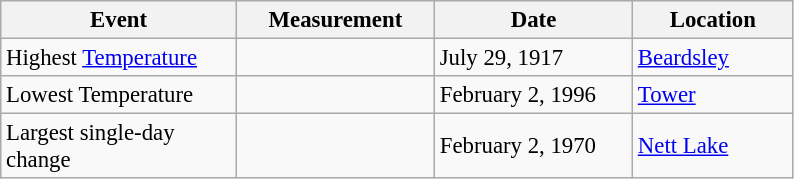<table class="wikitable" style="font-size: 95%;" |>
<tr>
<th width="150">Event</th>
<th width="125">Measurement</th>
<th width="125">Date</th>
<th width="100">Location</th>
</tr>
<tr>
<td>Highest <a href='#'>Temperature</a></td>
<td></td>
<td>July 29, 1917</td>
<td><a href='#'>Beardsley</a></td>
</tr>
<tr>
<td>Lowest Temperature</td>
<td></td>
<td>February 2, 1996</td>
<td><a href='#'>Tower</a></td>
</tr>
<tr>
<td>Largest single-day change</td>
<td></td>
<td>February 2, 1970</td>
<td><a href='#'>Nett Lake</a></td>
</tr>
</table>
